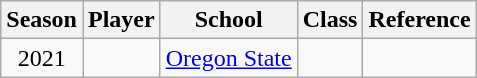<table class="wikitable sortable">
<tr>
<th>Season</th>
<th>Player</th>
<th>School</th>
<th>Class</th>
<th class="unsortable">Reference</th>
</tr>
<tr>
<td align="center">2021</td>
<td align="center"></td>
<td align="center"><a href='#'>Oregon State</a></td>
<td align="center"></td>
<td align="center"></td>
</tr>
</table>
